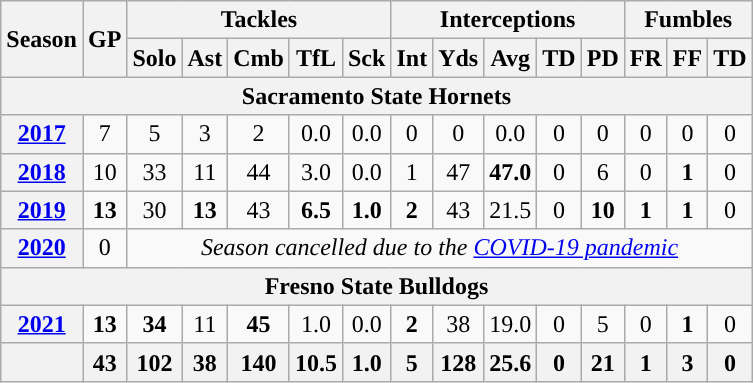<table class="wikitable" style="text-align:center;">
<tr>
<th rowspan="2">Season</th>
<th rowspan="2">GP</th>
<th colspan="5">Tackles</th>
<th colspan="5">Interceptions</th>
<th colspan="3">Fumbles</th>
</tr>
<tr>
<th>Solo</th>
<th>Ast</th>
<th>Cmb</th>
<th>TfL</th>
<th>Sck</th>
<th>Int</th>
<th>Yds</th>
<th>Avg</th>
<th>TD</th>
<th>PD</th>
<th>FR</th>
<th>FF</th>
<th>TD</th>
</tr>
<tr>
<th colspan="15">Sacramento State Hornets</th>
</tr>
<tr>
<th><a href='#'>2017</a></th>
<td>7</td>
<td>5</td>
<td>3</td>
<td>2</td>
<td>0.0</td>
<td>0.0</td>
<td>0</td>
<td>0</td>
<td>0.0</td>
<td>0</td>
<td>0</td>
<td>0</td>
<td>0</td>
<td>0</td>
</tr>
<tr>
<th><a href='#'>2018</a></th>
<td>10</td>
<td>33</td>
<td>11</td>
<td>44</td>
<td>3.0</td>
<td>0.0</td>
<td>1</td>
<td>47</td>
<td><strong>47.0</strong></td>
<td>0</td>
<td>6</td>
<td>0</td>
<td><strong>1</strong></td>
<td>0</td>
</tr>
<tr>
<th><a href='#'>2019</a></th>
<td><strong>13</strong></td>
<td>30</td>
<td><strong>13</strong></td>
<td>43</td>
<td><strong>6.5</strong></td>
<td><strong>1.0</strong></td>
<td><strong>2</strong></td>
<td>43</td>
<td>21.5</td>
<td>0</td>
<td><strong>10</strong></td>
<td><strong>1</strong></td>
<td><strong>1</strong></td>
<td>0</td>
</tr>
<tr>
<th><a href='#'>2020</a></th>
<td>0</td>
<td colspan="13"><em>Season cancelled due to the <a href='#'>COVID-19 pandemic</a></em></td>
</tr>
<tr>
<th colspan="15">Fresno State Bulldogs</th>
</tr>
<tr>
<th><a href='#'>2021</a></th>
<td><strong>13</strong></td>
<td><strong>34</strong></td>
<td>11</td>
<td><strong>45</strong></td>
<td>1.0</td>
<td>0.0</td>
<td><strong>2</strong></td>
<td>38</td>
<td>19.0</td>
<td>0</td>
<td>5</td>
<td>0</td>
<td><strong>1</strong></td>
<td>0</td>
</tr>
<tr>
<th></th>
<th>43</th>
<th>102</th>
<th>38</th>
<th>140</th>
<th>10.5</th>
<th>1.0</th>
<th>5</th>
<th>128</th>
<th>25.6</th>
<th>0</th>
<th>21</th>
<th>1</th>
<th>3</th>
<th>0</th>
</tr>
</table>
